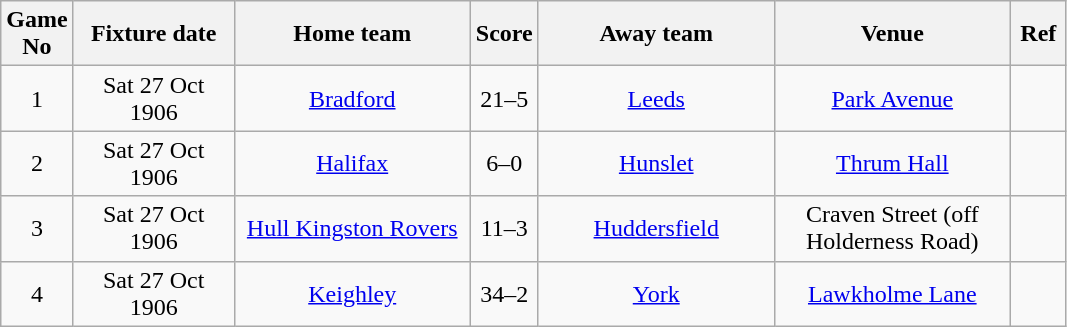<table class="wikitable" style="text-align:center;">
<tr>
<th width=20 abbr="No">Game No</th>
<th width=100 abbr="Date">Fixture date</th>
<th width=150 abbr="Home team">Home team</th>
<th width=20 abbr="Score">Score</th>
<th width=150 abbr="Away team">Away team</th>
<th width=150 abbr="Venue">Venue</th>
<th width=30 abbr="Ref">Ref</th>
</tr>
<tr>
<td>1</td>
<td>Sat 27 Oct 1906</td>
<td><a href='#'>Bradford</a></td>
<td>21–5</td>
<td><a href='#'>Leeds</a></td>
<td><a href='#'>Park Avenue</a></td>
<td></td>
</tr>
<tr>
<td>2</td>
<td>Sat 27 Oct 1906</td>
<td><a href='#'>Halifax</a></td>
<td>6–0</td>
<td><a href='#'>Hunslet</a></td>
<td><a href='#'>Thrum Hall</a></td>
<td></td>
</tr>
<tr>
<td>3</td>
<td>Sat 27 Oct 1906</td>
<td><a href='#'>Hull Kingston Rovers</a></td>
<td>11–3</td>
<td><a href='#'>Huddersfield</a></td>
<td>Craven Street (off Holderness Road)</td>
<td></td>
</tr>
<tr>
<td>4</td>
<td>Sat 27 Oct 1906</td>
<td><a href='#'>Keighley</a></td>
<td>34–2</td>
<td><a href='#'>York</a></td>
<td><a href='#'>Lawkholme Lane</a></td>
<td></td>
</tr>
</table>
